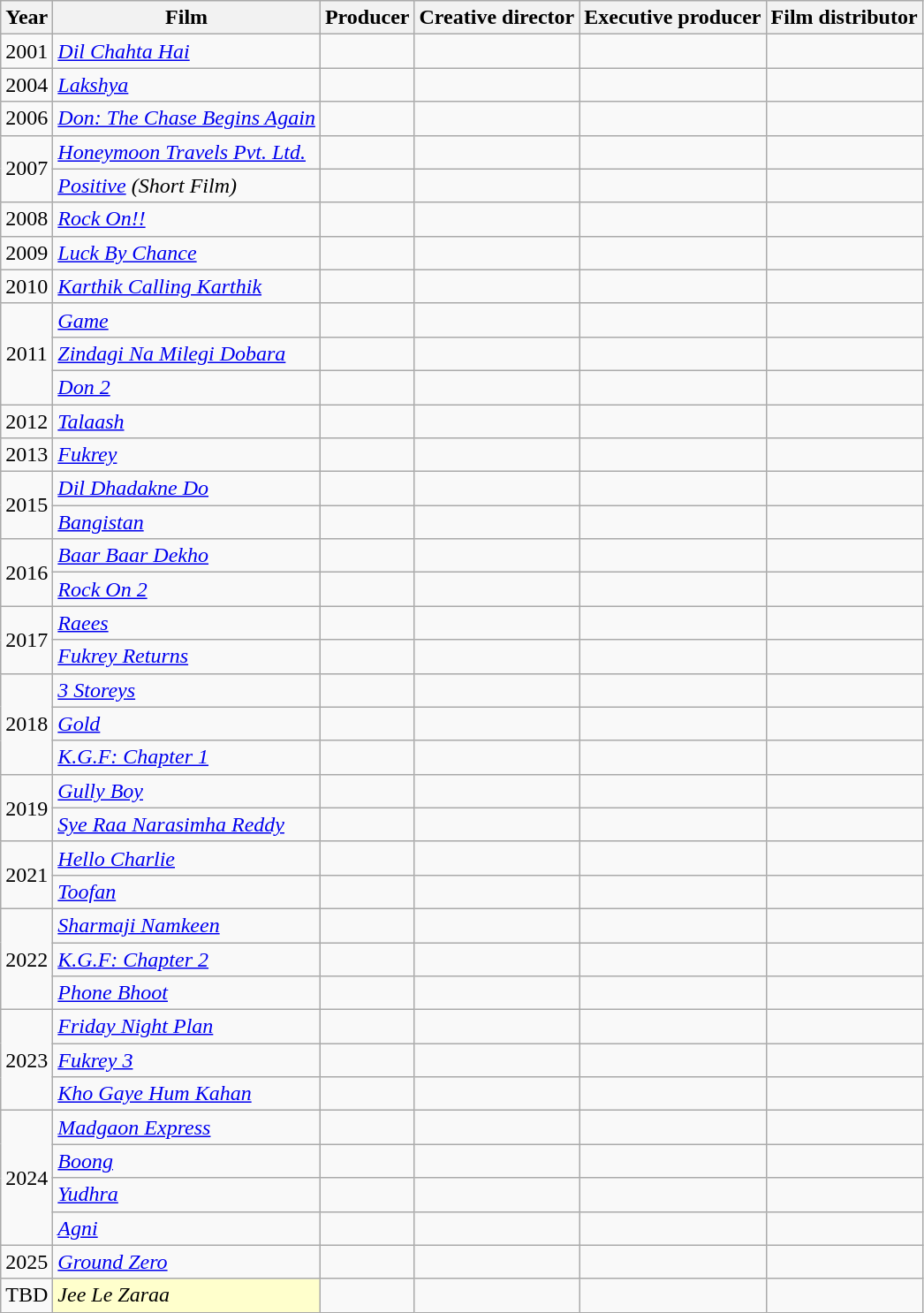<table class="wikitable sortable">
<tr>
<th>Year</th>
<th>Film</th>
<th>Producer</th>
<th>Creative director</th>
<th>Executive producer</th>
<th>Film distributor</th>
</tr>
<tr>
<td style="text-align:center;">2001</td>
<td><em><a href='#'>Dil Chahta Hai</a></em></td>
<td></td>
<td></td>
<td></td>
<td></td>
</tr>
<tr>
<td style="text-align:center;">2004</td>
<td><em><a href='#'>Lakshya</a></em></td>
<td></td>
<td></td>
<td></td>
<td></td>
</tr>
<tr>
<td style="text-align:center;">2006</td>
<td><em><a href='#'>Don: The Chase Begins Again</a></em></td>
<td></td>
<td></td>
<td></td>
<td></td>
</tr>
<tr>
<td rowspan="2" style="text-align:center;">2007</td>
<td><em><a href='#'>Honeymoon Travels Pvt. Ltd.</a></em></td>
<td></td>
<td></td>
<td></td>
<td></td>
</tr>
<tr>
<td><em><a href='#'>Positive</a> (Short Film)</em></td>
<td></td>
<td></td>
<td></td>
<td></td>
</tr>
<tr>
<td style="text-align:center;">2008</td>
<td><em><a href='#'>Rock On!!</a></em></td>
<td></td>
<td></td>
<td></td>
<td></td>
</tr>
<tr>
<td style="text-align:center;">2009</td>
<td><em><a href='#'>Luck By Chance</a></em></td>
<td></td>
<td></td>
<td></td>
<td></td>
</tr>
<tr>
<td style="text-align:center;">2010</td>
<td><em><a href='#'>Karthik Calling Karthik</a></em></td>
<td></td>
<td></td>
<td></td>
<td></td>
</tr>
<tr>
<td rowspan="3" style="text-align:center;">2011</td>
<td><em><a href='#'>Game</a></em></td>
<td></td>
<td></td>
<td></td>
<td></td>
</tr>
<tr>
<td><em><a href='#'>Zindagi Na Milegi Dobara</a></em></td>
<td></td>
<td></td>
<td></td>
<td></td>
</tr>
<tr>
<td><em><a href='#'>Don 2</a></em></td>
<td></td>
<td></td>
<td></td>
<td></td>
</tr>
<tr>
<td style="text-align:center;">2012</td>
<td><em><a href='#'>Talaash</a></em></td>
<td></td>
<td></td>
<td></td>
<td></td>
</tr>
<tr>
<td style="text-align:center;">2013</td>
<td><em><a href='#'>Fukrey</a></em></td>
<td></td>
<td></td>
<td></td>
<td></td>
</tr>
<tr>
<td rowspan="2" style="text-align:center;">2015</td>
<td><em><a href='#'>Dil Dhadakne Do</a></em></td>
<td></td>
<td></td>
<td></td>
<td></td>
</tr>
<tr>
<td><em><a href='#'>Bangistan</a></em></td>
<td></td>
<td></td>
<td></td>
<td></td>
</tr>
<tr>
<td rowspan="2" style="text-align:center;">2016</td>
<td><em><a href='#'>Baar Baar Dekho</a></em></td>
<td></td>
<td></td>
<td></td>
<td></td>
</tr>
<tr>
<td><em><a href='#'>Rock On 2</a></em></td>
<td></td>
<td></td>
<td></td>
<td></td>
</tr>
<tr>
<td rowspan="2" style="text-align:center;">2017</td>
<td><em><a href='#'>Raees</a></em></td>
<td></td>
<td></td>
<td></td>
<td></td>
</tr>
<tr>
<td><em><a href='#'>Fukrey Returns</a></em></td>
<td></td>
<td></td>
<td></td>
<td></td>
</tr>
<tr>
<td rowspan="3" style="text-align:center;">2018</td>
<td><em><a href='#'>3 Storeys</a></em></td>
<td></td>
<td></td>
<td></td>
<td></td>
</tr>
<tr>
<td><em><a href='#'>Gold</a></em></td>
<td></td>
<td></td>
<td></td>
<td></td>
</tr>
<tr>
<td><em><a href='#'>K.G.F: Chapter 1</a></em></td>
<td></td>
<td></td>
<td></td>
<td></td>
</tr>
<tr>
<td rowspan="2" style="text-align:center;">2019</td>
<td><em><a href='#'>Gully Boy</a></em></td>
<td></td>
<td></td>
<td></td>
<td></td>
</tr>
<tr>
<td><em><a href='#'>Sye Raa Narasimha Reddy</a></em></td>
<td></td>
<td></td>
<td></td>
<td></td>
</tr>
<tr>
<td rowspan="2" style="text-align:center;">2021</td>
<td><em><a href='#'>Hello Charlie</a></em></td>
<td></td>
<td></td>
<td></td>
<td></td>
</tr>
<tr>
<td><em><a href='#'>Toofan</a></em></td>
<td></td>
<td></td>
<td></td>
<td></td>
</tr>
<tr>
<td rowspan="3">2022</td>
<td><em><a href='#'>Sharmaji Namkeen</a></em></td>
<td></td>
<td></td>
<td></td>
<td></td>
</tr>
<tr>
<td><em><a href='#'>K.G.F: Chapter 2</a></em></td>
<td></td>
<td></td>
<td></td>
<td></td>
</tr>
<tr>
<td><em><a href='#'>Phone Bhoot</a></em></td>
<td></td>
<td></td>
<td></td>
<td></td>
</tr>
<tr>
<td rowspan="3">2023</td>
<td><em><a href='#'>Friday Night Plan</a></em></td>
<td></td>
<td></td>
<td></td>
<td></td>
</tr>
<tr>
<td><em><a href='#'>Fukrey 3</a></em></td>
<td></td>
<td></td>
<td></td>
<td></td>
</tr>
<tr>
<td><em><a href='#'>Kho Gaye Hum Kahan</a></em></td>
<td></td>
<td></td>
<td></td>
<td></td>
</tr>
<tr>
<td rowspan="4">2024</td>
<td><em><a href='#'>Madgaon Express</a></em></td>
<td></td>
<td></td>
<td></td>
<td></td>
</tr>
<tr>
<td><em><a href='#'>Boong</a></em></td>
<td></td>
<td></td>
<td></td>
<td></td>
</tr>
<tr>
<td><em><a href='#'>Yudhra</a></em></td>
<td></td>
<td></td>
<td></td>
<td></td>
</tr>
<tr>
<td><a href='#'><em>Agni</em></a></td>
<td></td>
<td></td>
<td></td>
<td></td>
</tr>
<tr>
<td>2025</td>
<td><em><a href='#'>Ground Zero</a></em></td>
<td></td>
<td></td>
<td></td>
<td></td>
</tr>
<tr>
<td>TBD</td>
<td style="background:#ffc;"><em>Jee Le Zaraa</em> </td>
<td></td>
<td></td>
<td></td>
<td></td>
</tr>
</table>
